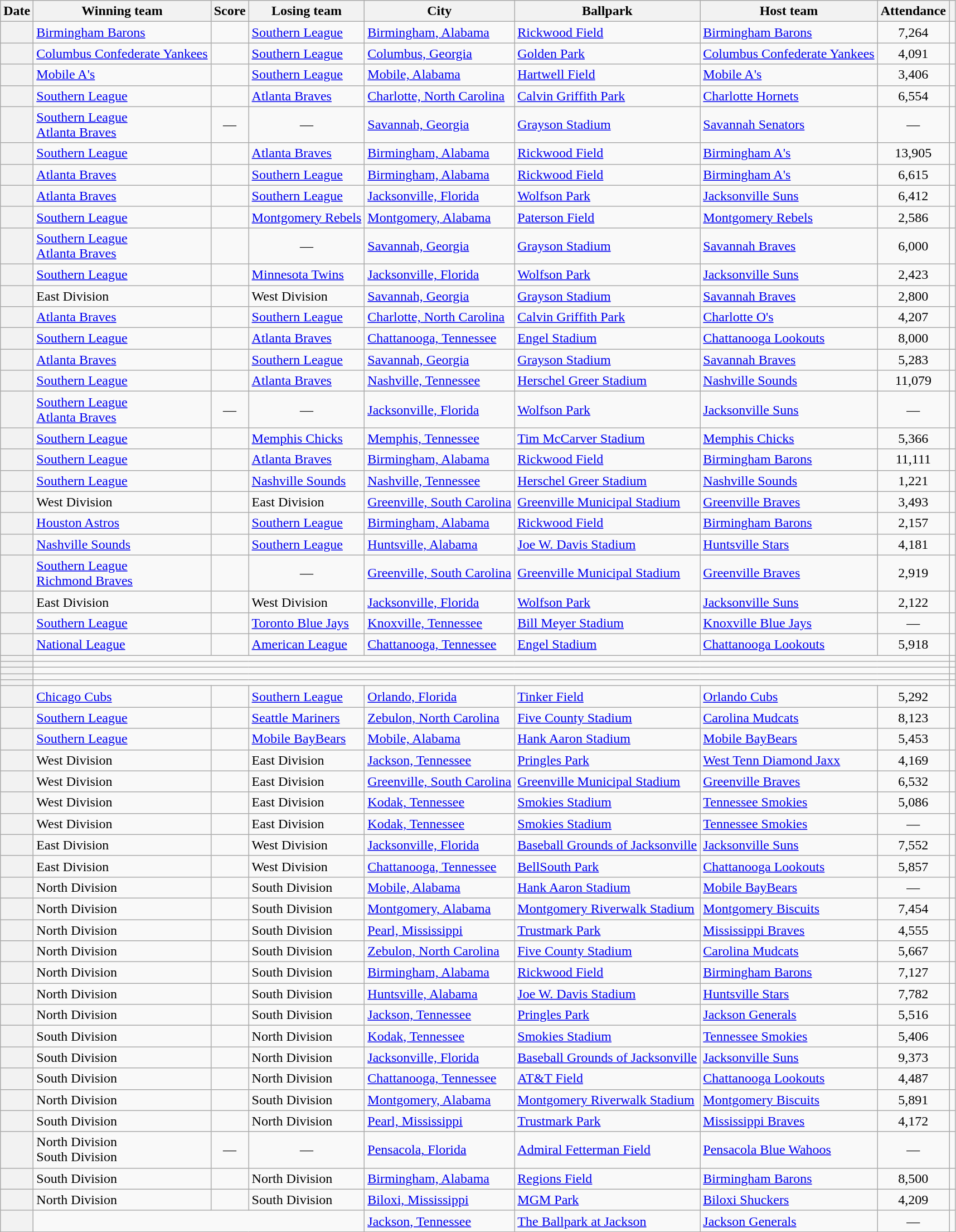<table class="wikitable sortable plainrowheaders" style="text-align:left;">
<tr>
<th>Date</th>
<th>Winning team</th>
<th>Score</th>
<th>Losing team</th>
<th>City</th>
<th>Ballpark</th>
<th>Host team</th>
<th>Attendance</th>
<th class=unsortable></th>
</tr>
<tr>
<th scope="row" style="text-align:center"></th>
<td><a href='#'>Birmingham Barons</a></td>
<td align=center></td>
<td><a href='#'>Southern League</a></td>
<td><a href='#'>Birmingham, Alabama</a></td>
<td><a href='#'>Rickwood Field</a></td>
<td><a href='#'>Birmingham Barons</a></td>
<td align=center>7,264</td>
<td align=center></td>
</tr>
<tr>
<th scope="row" style="text-align:center"></th>
<td><a href='#'>Columbus Confederate Yankees</a></td>
<td align=center></td>
<td><a href='#'>Southern League</a></td>
<td><a href='#'>Columbus, Georgia</a></td>
<td><a href='#'>Golden Park</a></td>
<td><a href='#'>Columbus Confederate Yankees</a></td>
<td align=center>4,091</td>
<td align=center></td>
</tr>
<tr>
<th scope="row" style="text-align:center"></th>
<td><a href='#'>Mobile A's</a></td>
<td align=center></td>
<td><a href='#'>Southern League</a></td>
<td><a href='#'>Mobile, Alabama</a></td>
<td><a href='#'>Hartwell Field</a></td>
<td><a href='#'>Mobile A's</a></td>
<td align=center>3,406</td>
<td align=center></td>
</tr>
<tr>
<th scope="row" style="text-align:center"></th>
<td><a href='#'>Southern League</a></td>
<td align=center></td>
<td><a href='#'>Atlanta Braves</a></td>
<td><a href='#'>Charlotte, North Carolina</a></td>
<td><a href='#'>Calvin Griffith Park</a></td>
<td><a href='#'>Charlotte Hornets</a></td>
<td align=center>6,554</td>
<td align=center></td>
</tr>
<tr>
<th scope="row" style="text-align:center"></th>
<td><a href='#'>Southern League</a><br><a href='#'>Atlanta Braves</a></td>
<td align=center>—</td>
<td align=center>—</td>
<td><a href='#'>Savannah, Georgia</a></td>
<td><a href='#'>Grayson Stadium</a></td>
<td><a href='#'>Savannah Senators</a></td>
<td align=center>—</td>
<td align=center></td>
</tr>
<tr>
<th scope="row" style="text-align:center"></th>
<td><a href='#'>Southern League</a></td>
<td align=center> </td>
<td><a href='#'>Atlanta Braves</a></td>
<td><a href='#'>Birmingham, Alabama</a></td>
<td><a href='#'>Rickwood Field</a></td>
<td><a href='#'>Birmingham A's</a></td>
<td align=center>13,905</td>
<td align=center></td>
</tr>
<tr>
<th scope="row" style="text-align:center"></th>
<td><a href='#'>Atlanta Braves</a></td>
<td align=center></td>
<td><a href='#'>Southern League</a></td>
<td><a href='#'>Birmingham, Alabama</a></td>
<td><a href='#'>Rickwood Field</a></td>
<td><a href='#'>Birmingham A's</a></td>
<td align=center>6,615</td>
<td align=center></td>
</tr>
<tr>
<th scope="row" style="text-align:center"></th>
<td><a href='#'>Atlanta Braves</a></td>
<td align=center></td>
<td><a href='#'>Southern League</a></td>
<td><a href='#'>Jacksonville, Florida</a></td>
<td><a href='#'>Wolfson Park</a></td>
<td><a href='#'>Jacksonville Suns</a></td>
<td align=center>6,412</td>
<td align=center></td>
</tr>
<tr>
<th scope="row" style="text-align:center"></th>
<td><a href='#'>Southern League</a></td>
<td align=center></td>
<td><a href='#'>Montgomery Rebels</a></td>
<td><a href='#'>Montgomery, Alabama</a></td>
<td><a href='#'>Paterson Field</a></td>
<td><a href='#'>Montgomery Rebels</a></td>
<td align=center>2,586</td>
<td align=center></td>
</tr>
<tr>
<th scope="row" style="text-align:center"></th>
<td><a href='#'>Southern League</a><br><a href='#'>Atlanta Braves</a></td>
<td align=center> </td>
<td align=center>—</td>
<td><a href='#'>Savannah, Georgia</a></td>
<td><a href='#'>Grayson Stadium</a></td>
<td><a href='#'>Savannah Braves</a></td>
<td align=center>6,000</td>
<td align=center></td>
</tr>
<tr>
<th scope="row" style="text-align:center"></th>
<td><a href='#'>Southern League</a></td>
<td align=center></td>
<td><a href='#'>Minnesota Twins</a></td>
<td><a href='#'>Jacksonville, Florida</a></td>
<td><a href='#'>Wolfson Park</a></td>
<td><a href='#'>Jacksonville Suns</a></td>
<td align=center>2,423</td>
<td align=center></td>
</tr>
<tr>
<th scope="row" style="text-align:center"></th>
<td>East Division</td>
<td align=center></td>
<td>West Division</td>
<td><a href='#'>Savannah, Georgia</a></td>
<td><a href='#'>Grayson Stadium</a></td>
<td><a href='#'>Savannah Braves</a></td>
<td align=center>2,800</td>
<td align=center></td>
</tr>
<tr>
<th scope="row" style="text-align:center"></th>
<td><a href='#'>Atlanta Braves</a></td>
<td align=center></td>
<td><a href='#'>Southern League</a></td>
<td><a href='#'>Charlotte, North Carolina</a></td>
<td><a href='#'>Calvin Griffith Park</a></td>
<td><a href='#'>Charlotte O's</a></td>
<td align=center>4,207</td>
<td align=center></td>
</tr>
<tr>
<th scope="row" style="text-align:center"></th>
<td><a href='#'>Southern League</a></td>
<td align=center></td>
<td><a href='#'>Atlanta Braves</a></td>
<td><a href='#'>Chattanooga, Tennessee</a></td>
<td><a href='#'>Engel Stadium</a></td>
<td><a href='#'>Chattanooga Lookouts</a></td>
<td align=center>8,000</td>
<td align=center></td>
</tr>
<tr>
<th scope="row" style="text-align:center"></th>
<td><a href='#'>Atlanta Braves</a></td>
<td align=center></td>
<td><a href='#'>Southern League</a></td>
<td><a href='#'>Savannah, Georgia</a></td>
<td><a href='#'>Grayson Stadium</a></td>
<td><a href='#'>Savannah Braves</a></td>
<td align=center>5,283</td>
<td align=center></td>
</tr>
<tr>
<th scope="row" style="text-align:center"></th>
<td><a href='#'>Southern League</a></td>
<td align=center></td>
<td><a href='#'>Atlanta Braves</a></td>
<td><a href='#'>Nashville, Tennessee</a></td>
<td><a href='#'>Herschel Greer Stadium</a></td>
<td><a href='#'>Nashville Sounds</a></td>
<td align=center>11,079</td>
<td align=center></td>
</tr>
<tr>
<th scope="row" style="text-align:center"></th>
<td><a href='#'>Southern League</a><br><a href='#'>Atlanta Braves</a></td>
<td align=center>—</td>
<td align=center>—</td>
<td><a href='#'>Jacksonville, Florida</a></td>
<td><a href='#'>Wolfson Park</a></td>
<td><a href='#'>Jacksonville Suns</a></td>
<td align=center>—</td>
<td align=center></td>
</tr>
<tr>
<th scope="row" style="text-align:center"></th>
<td><a href='#'>Southern League</a></td>
<td align=center></td>
<td><a href='#'>Memphis Chicks</a></td>
<td><a href='#'>Memphis, Tennessee</a></td>
<td><a href='#'>Tim McCarver Stadium</a></td>
<td><a href='#'>Memphis Chicks</a></td>
<td align=center>5,366</td>
<td align=center></td>
</tr>
<tr>
<th scope="row" style="text-align:center"></th>
<td><a href='#'>Southern League</a></td>
<td align=center></td>
<td><a href='#'>Atlanta Braves</a></td>
<td><a href='#'>Birmingham, Alabama</a></td>
<td><a href='#'>Rickwood Field</a></td>
<td><a href='#'>Birmingham Barons</a></td>
<td align=center>11,111</td>
<td align=center></td>
</tr>
<tr>
<th scope="row" style="text-align:center"></th>
<td><a href='#'>Southern League</a></td>
<td align=center></td>
<td><a href='#'>Nashville Sounds</a></td>
<td><a href='#'>Nashville, Tennessee</a></td>
<td><a href='#'>Herschel Greer Stadium</a></td>
<td><a href='#'>Nashville Sounds</a></td>
<td align=center>1,221</td>
<td align=center></td>
</tr>
<tr>
<th scope="row" style="text-align:center"></th>
<td>West Division</td>
<td align=center></td>
<td>East Division</td>
<td><a href='#'>Greenville, South Carolina</a></td>
<td><a href='#'>Greenville Municipal Stadium</a></td>
<td><a href='#'>Greenville Braves</a></td>
<td align=center>3,493</td>
<td align=center></td>
</tr>
<tr>
<th scope="row" style="text-align:center"></th>
<td><a href='#'>Houston Astros</a></td>
<td align=center></td>
<td><a href='#'>Southern League</a></td>
<td><a href='#'>Birmingham, Alabama</a></td>
<td><a href='#'>Rickwood Field</a></td>
<td><a href='#'>Birmingham Barons</a></td>
<td align=center>2,157</td>
<td align=center></td>
</tr>
<tr>
<th scope="row" style="text-align:center"></th>
<td><a href='#'>Nashville Sounds</a></td>
<td align=center></td>
<td><a href='#'>Southern League</a></td>
<td><a href='#'>Huntsville, Alabama</a></td>
<td><a href='#'>Joe W. Davis Stadium</a></td>
<td><a href='#'>Huntsville Stars</a></td>
<td align=center>4,181</td>
<td align=center></td>
</tr>
<tr>
<th scope="row" style="text-align:center"></th>
<td><a href='#'>Southern League</a><br><a href='#'>Richmond Braves</a></td>
<td align=center> </td>
<td align=center>—</td>
<td><a href='#'>Greenville, South Carolina</a></td>
<td><a href='#'>Greenville Municipal Stadium</a></td>
<td><a href='#'>Greenville Braves</a></td>
<td align=center>2,919</td>
<td align=center></td>
</tr>
<tr>
<th scope="row" style="text-align:center"></th>
<td>East Division</td>
<td align=center> </td>
<td>West Division</td>
<td><a href='#'>Jacksonville, Florida</a></td>
<td><a href='#'>Wolfson Park</a></td>
<td><a href='#'>Jacksonville Suns</a></td>
<td align=center>2,122</td>
<td align=center></td>
</tr>
<tr>
<th scope="row" style="text-align:center"></th>
<td><a href='#'>Southern League</a></td>
<td align=center></td>
<td><a href='#'>Toronto Blue Jays</a></td>
<td><a href='#'>Knoxville, Tennessee</a></td>
<td><a href='#'>Bill Meyer Stadium</a></td>
<td><a href='#'>Knoxville Blue Jays</a></td>
<td align=center>—</td>
<td align=center></td>
</tr>
<tr>
<th scope="row" style="text-align:center"></th>
<td><a href='#'>National League</a></td>
<td align=center></td>
<td><a href='#'>American League</a></td>
<td><a href='#'>Chattanooga, Tennessee</a></td>
<td><a href='#'>Engel Stadium</a></td>
<td><a href='#'>Chattanooga Lookouts</a></td>
<td align=center>5,918</td>
<td align=center></td>
</tr>
<tr>
<th scope="row" style="text-align:center"></th>
<td colspan=7; align=center></td>
<td align=center></td>
</tr>
<tr>
<th scope="row" style="text-align:center"></th>
<td colspan=7; align=center></td>
<td align=center></td>
</tr>
<tr>
<th scope="row" style="text-align:center"></th>
<td colspan=7; align=center></td>
<td align=center></td>
</tr>
<tr>
<th scope="row" style="text-align:center"></th>
<td colspan=7; align=center></td>
<td align=center></td>
</tr>
<tr>
<th scope="row" style="text-align:center"></th>
<td colspan=7; align=center></td>
<td align=center></td>
</tr>
<tr>
<th scope="row" style="text-align:center"></th>
<td><a href='#'>Chicago Cubs</a></td>
<td align=center></td>
<td><a href='#'>Southern League</a></td>
<td><a href='#'>Orlando, Florida</a></td>
<td><a href='#'>Tinker Field</a></td>
<td><a href='#'>Orlando Cubs</a></td>
<td align=center>5,292</td>
<td align=center></td>
</tr>
<tr>
<th scope="row" style="text-align:center"></th>
<td><a href='#'>Southern League</a></td>
<td align=center></td>
<td><a href='#'>Seattle Mariners</a></td>
<td><a href='#'>Zebulon, North Carolina</a></td>
<td><a href='#'>Five County Stadium</a></td>
<td><a href='#'>Carolina Mudcats</a></td>
<td align=center>8,123</td>
<td align=center></td>
</tr>
<tr>
<th scope="row" style="text-align:center"></th>
<td><a href='#'>Southern League</a></td>
<td align=center></td>
<td><a href='#'>Mobile BayBears</a></td>
<td><a href='#'>Mobile, Alabama</a></td>
<td><a href='#'>Hank Aaron Stadium</a></td>
<td><a href='#'>Mobile BayBears</a></td>
<td align=center>5,453</td>
<td align=center></td>
</tr>
<tr>
<th scope="row" style="text-align:center"></th>
<td>West Division</td>
<td align=center></td>
<td>East Division</td>
<td><a href='#'>Jackson, Tennessee</a></td>
<td><a href='#'>Pringles Park</a></td>
<td><a href='#'>West Tenn Diamond Jaxx</a></td>
<td align=center>4,169</td>
<td align=center></td>
</tr>
<tr>
<th scope="row" style="text-align:center"></th>
<td>West Division</td>
<td align=center></td>
<td>East Division</td>
<td><a href='#'>Greenville, South Carolina</a></td>
<td><a href='#'>Greenville Municipal Stadium</a></td>
<td><a href='#'>Greenville Braves</a></td>
<td align=center>6,532</td>
<td align=center></td>
</tr>
<tr>
<th scope="row" style="text-align:center"></th>
<td>West Division</td>
<td align=center> </td>
<td>East Division</td>
<td><a href='#'>Kodak, Tennessee</a></td>
<td><a href='#'>Smokies Stadium</a></td>
<td><a href='#'>Tennessee Smokies</a></td>
<td align=center>5,086</td>
<td align=center></td>
</tr>
<tr>
<th scope="row" style="text-align:center"></th>
<td>West Division</td>
<td align=center></td>
<td>East Division</td>
<td><a href='#'>Kodak, Tennessee</a></td>
<td><a href='#'>Smokies Stadium</a></td>
<td><a href='#'>Tennessee Smokies</a></td>
<td align=center>—</td>
<td align=center></td>
</tr>
<tr>
<th scope="row" style="text-align:center"></th>
<td>East Division</td>
<td align=center></td>
<td>West Division</td>
<td><a href='#'>Jacksonville, Florida</a></td>
<td><a href='#'>Baseball Grounds of Jacksonville</a></td>
<td><a href='#'>Jacksonville Suns</a></td>
<td align=center>7,552</td>
<td align=center></td>
</tr>
<tr>
<th scope="row" style="text-align:center"></th>
<td>East Division</td>
<td align=center></td>
<td>West Division</td>
<td><a href='#'>Chattanooga, Tennessee</a></td>
<td><a href='#'>BellSouth Park</a></td>
<td><a href='#'>Chattanooga Lookouts</a></td>
<td align=center>5,857</td>
<td align=center></td>
</tr>
<tr>
<th scope="row" style="text-align:center"></th>
<td>North Division</td>
<td align=center></td>
<td>South Division</td>
<td><a href='#'>Mobile, Alabama</a></td>
<td><a href='#'>Hank Aaron Stadium</a></td>
<td><a href='#'>Mobile BayBears</a></td>
<td align=center>—</td>
<td align=center></td>
</tr>
<tr>
<th scope="row" style="text-align:center"></th>
<td>North Division</td>
<td align=center></td>
<td>South Division</td>
<td><a href='#'>Montgomery, Alabama</a></td>
<td><a href='#'>Montgomery Riverwalk Stadium</a></td>
<td><a href='#'>Montgomery Biscuits</a></td>
<td align=center>7,454</td>
<td align=center></td>
</tr>
<tr>
<th scope="row" style="text-align:center"></th>
<td>North Division</td>
<td align=center></td>
<td>South Division</td>
<td><a href='#'>Pearl, Mississippi</a></td>
<td><a href='#'>Trustmark Park</a></td>
<td><a href='#'>Mississippi Braves</a></td>
<td align=center>4,555</td>
<td align=center></td>
</tr>
<tr>
<th scope="row" style="text-align:center"></th>
<td>North Division</td>
<td align=center></td>
<td>South Division</td>
<td><a href='#'>Zebulon, North Carolina</a></td>
<td><a href='#'>Five County Stadium</a></td>
<td><a href='#'>Carolina Mudcats</a></td>
<td align=center>5,667</td>
<td align=center></td>
</tr>
<tr>
<th scope="row" style="text-align:center"></th>
<td>North Division</td>
<td align=center></td>
<td>South Division</td>
<td><a href='#'>Birmingham, Alabama</a></td>
<td><a href='#'>Rickwood Field</a></td>
<td><a href='#'>Birmingham Barons</a></td>
<td align=center>7,127</td>
<td align=center></td>
</tr>
<tr>
<th scope="row" style="text-align:center"></th>
<td>North Division</td>
<td align=center></td>
<td>South Division</td>
<td><a href='#'>Huntsville, Alabama</a></td>
<td><a href='#'>Joe W. Davis Stadium</a></td>
<td><a href='#'>Huntsville Stars</a></td>
<td align=center>7,782</td>
<td align=center></td>
</tr>
<tr>
<th scope="row" style="text-align:center"></th>
<td>North Division</td>
<td align=center></td>
<td>South Division</td>
<td><a href='#'>Jackson, Tennessee</a></td>
<td><a href='#'>Pringles Park</a></td>
<td><a href='#'>Jackson Generals</a></td>
<td align=center>5,516</td>
<td align=center></td>
</tr>
<tr>
<th scope="row" style="text-align:center"></th>
<td>South Division</td>
<td align=center></td>
<td>North Division</td>
<td><a href='#'>Kodak, Tennessee</a></td>
<td><a href='#'>Smokies Stadium</a></td>
<td><a href='#'>Tennessee Smokies</a></td>
<td align=center>5,406</td>
<td align=center></td>
</tr>
<tr>
<th scope="row" style="text-align:center"></th>
<td>South Division</td>
<td align=center></td>
<td>North Division</td>
<td><a href='#'>Jacksonville, Florida</a></td>
<td><a href='#'>Baseball Grounds of Jacksonville</a></td>
<td><a href='#'>Jacksonville Suns</a></td>
<td align=center>9,373</td>
<td align=center></td>
</tr>
<tr>
<th scope="row" style="text-align:center"></th>
<td>South Division</td>
<td align=center></td>
<td>North Division</td>
<td><a href='#'>Chattanooga, Tennessee</a></td>
<td><a href='#'>AT&T Field</a></td>
<td><a href='#'>Chattanooga Lookouts</a></td>
<td align=center>4,487</td>
<td align=center></td>
</tr>
<tr>
<th scope="row" style="text-align:center"></th>
<td>North Division</td>
<td align=center></td>
<td>South Division</td>
<td><a href='#'>Montgomery, Alabama</a></td>
<td><a href='#'>Montgomery Riverwalk Stadium</a></td>
<td><a href='#'>Montgomery Biscuits</a></td>
<td align=center>5,891</td>
<td align=center></td>
</tr>
<tr>
<th scope="row" style="text-align:center"></th>
<td>South Division</td>
<td align=center></td>
<td>North Division</td>
<td><a href='#'>Pearl, Mississippi</a></td>
<td><a href='#'>Trustmark Park</a></td>
<td><a href='#'>Mississippi Braves</a></td>
<td align=center>4,172</td>
<td align=center></td>
</tr>
<tr>
<th scope="row" style="text-align:center"></th>
<td>North Division<br>South Division</td>
<td align=center>—</td>
<td align=center>—</td>
<td><a href='#'>Pensacola, Florida</a></td>
<td><a href='#'>Admiral Fetterman Field</a></td>
<td><a href='#'>Pensacola Blue Wahoos</a></td>
<td align=center>—</td>
<td align=center></td>
</tr>
<tr>
<th scope="row" style="text-align:center"></th>
<td>South Division</td>
<td align=center></td>
<td>North Division</td>
<td><a href='#'>Birmingham, Alabama</a></td>
<td><a href='#'>Regions Field</a></td>
<td><a href='#'>Birmingham Barons</a></td>
<td align=center>8,500</td>
<td align=center></td>
</tr>
<tr>
<th scope="row" style="text-align:center"></th>
<td>North Division</td>
<td align=center></td>
<td>South Division</td>
<td><a href='#'>Biloxi, Mississippi</a></td>
<td><a href='#'>MGM Park</a></td>
<td><a href='#'>Biloxi Shuckers</a></td>
<td align=center>4,209</td>
<td align=center></td>
</tr>
<tr>
<th scope="row" style="text-align:center"></th>
<td colspan=3; align=center></td>
<td><a href='#'>Jackson, Tennessee</a></td>
<td><a href='#'>The Ballpark at Jackson</a></td>
<td><a href='#'>Jackson Generals</a></td>
<td align=center>—</td>
<td align=center></td>
</tr>
</table>
